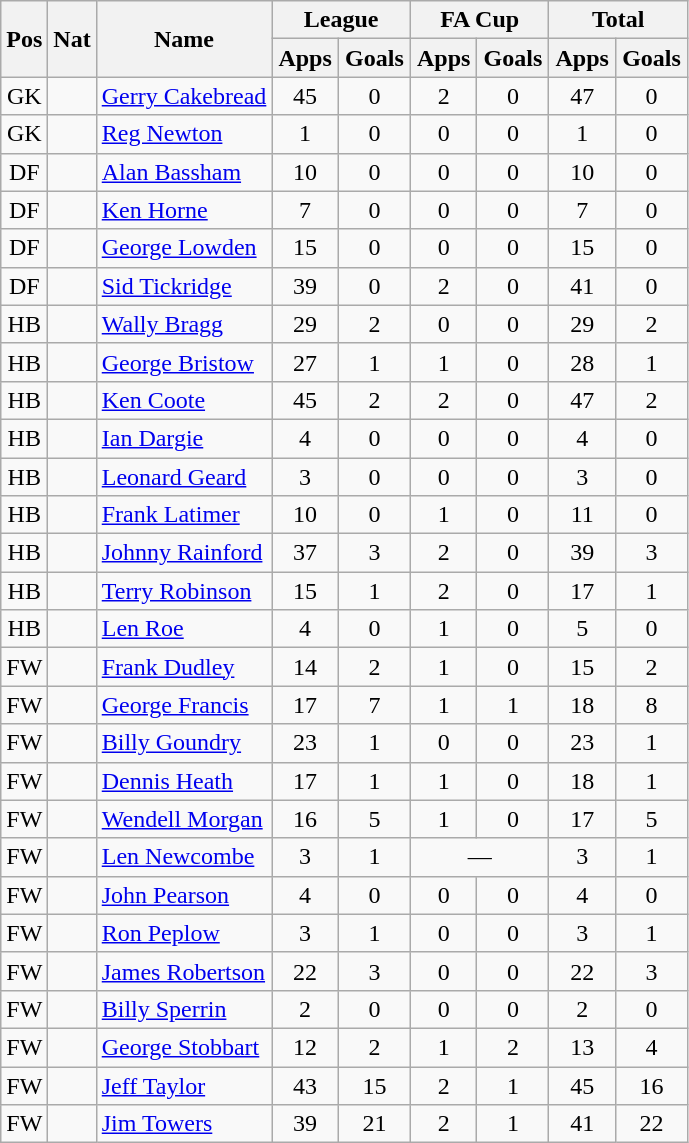<table class="wikitable" style="text-align:center">
<tr>
<th rowspan="2">Pos</th>
<th rowspan="2">Nat</th>
<th rowspan="2">Name</th>
<th colspan="2" style="width:85px;">League</th>
<th colspan="2" style="width:85px;">FA Cup</th>
<th colspan="2" style="width:85px;">Total</th>
</tr>
<tr>
<th>Apps</th>
<th>Goals</th>
<th>Apps</th>
<th>Goals</th>
<th>Apps</th>
<th>Goals</th>
</tr>
<tr>
<td>GK</td>
<td></td>
<td style="text-align:left;"><a href='#'>Gerry Cakebread</a></td>
<td>45</td>
<td>0</td>
<td>2</td>
<td>0</td>
<td>47</td>
<td>0</td>
</tr>
<tr>
<td>GK</td>
<td></td>
<td style="text-align:left;"><a href='#'>Reg Newton</a></td>
<td>1</td>
<td>0</td>
<td>0</td>
<td>0</td>
<td>1</td>
<td>0</td>
</tr>
<tr>
<td>DF</td>
<td></td>
<td style="text-align:left;"><a href='#'>Alan Bassham</a></td>
<td>10</td>
<td>0</td>
<td>0</td>
<td>0</td>
<td>10</td>
<td>0</td>
</tr>
<tr>
<td>DF</td>
<td></td>
<td style="text-align:left;"><a href='#'>Ken Horne</a></td>
<td>7</td>
<td>0</td>
<td>0</td>
<td>0</td>
<td>7</td>
<td>0</td>
</tr>
<tr>
<td>DF</td>
<td></td>
<td style="text-align:left;"><a href='#'>George Lowden</a></td>
<td>15</td>
<td>0</td>
<td>0</td>
<td>0</td>
<td>15</td>
<td>0</td>
</tr>
<tr>
<td>DF</td>
<td></td>
<td style="text-align:left;"><a href='#'>Sid Tickridge</a></td>
<td>39</td>
<td>0</td>
<td>2</td>
<td>0</td>
<td>41</td>
<td>0</td>
</tr>
<tr>
<td>HB</td>
<td></td>
<td style="text-align:left;"><a href='#'>Wally Bragg</a></td>
<td>29</td>
<td>2</td>
<td>0</td>
<td>0</td>
<td>29</td>
<td>2</td>
</tr>
<tr>
<td>HB</td>
<td></td>
<td style="text-align:left;"><a href='#'>George Bristow</a></td>
<td>27</td>
<td>1</td>
<td>1</td>
<td>0</td>
<td>28</td>
<td>1</td>
</tr>
<tr>
<td>HB</td>
<td></td>
<td style="text-align:left;"><a href='#'>Ken Coote</a></td>
<td>45</td>
<td>2</td>
<td>2</td>
<td>0</td>
<td>47</td>
<td>2</td>
</tr>
<tr>
<td>HB</td>
<td></td>
<td style="text-align:left;"><a href='#'>Ian Dargie</a></td>
<td>4</td>
<td>0</td>
<td>0</td>
<td>0</td>
<td>4</td>
<td>0</td>
</tr>
<tr>
<td>HB</td>
<td></td>
<td style="text-align:left;"><a href='#'>Leonard Geard</a></td>
<td>3</td>
<td>0</td>
<td>0</td>
<td>0</td>
<td>3</td>
<td>0</td>
</tr>
<tr>
<td>HB</td>
<td></td>
<td style="text-align:left;"><a href='#'>Frank Latimer</a></td>
<td>10</td>
<td>0</td>
<td>1</td>
<td>0</td>
<td>11</td>
<td>0</td>
</tr>
<tr>
<td>HB</td>
<td></td>
<td style="text-align:left;"><a href='#'>Johnny Rainford</a></td>
<td>37</td>
<td>3</td>
<td>2</td>
<td>0</td>
<td>39</td>
<td>3</td>
</tr>
<tr>
<td>HB</td>
<td></td>
<td style="text-align:left;"><a href='#'>Terry Robinson</a></td>
<td>15</td>
<td>1</td>
<td>2</td>
<td>0</td>
<td>17</td>
<td>1</td>
</tr>
<tr>
<td>HB</td>
<td></td>
<td style="text-align:left;"><a href='#'>Len Roe</a></td>
<td>4</td>
<td>0</td>
<td>1</td>
<td>0</td>
<td>5</td>
<td>0</td>
</tr>
<tr>
<td>FW</td>
<td></td>
<td style="text-align:left;"><a href='#'>Frank Dudley</a></td>
<td>14</td>
<td>2</td>
<td>1</td>
<td>0</td>
<td>15</td>
<td>2</td>
</tr>
<tr>
<td>FW</td>
<td></td>
<td style="text-align:left;"><a href='#'>George Francis</a></td>
<td>17</td>
<td>7</td>
<td>1</td>
<td>1</td>
<td>18</td>
<td>8</td>
</tr>
<tr>
<td>FW</td>
<td></td>
<td style="text-align:left;"><a href='#'>Billy Goundry</a></td>
<td>23</td>
<td>1</td>
<td>0</td>
<td>0</td>
<td>23</td>
<td>1</td>
</tr>
<tr>
<td>FW</td>
<td></td>
<td style="text-align:left;"><a href='#'>Dennis Heath</a></td>
<td>17</td>
<td>1</td>
<td>1</td>
<td>0</td>
<td>18</td>
<td>1</td>
</tr>
<tr>
<td>FW</td>
<td></td>
<td style="text-align:left;"><a href='#'>Wendell Morgan</a></td>
<td>16</td>
<td>5</td>
<td>1</td>
<td>0</td>
<td>17</td>
<td>5</td>
</tr>
<tr>
<td>FW</td>
<td></td>
<td style="text-align:left;"><a href='#'>Len Newcombe</a></td>
<td>3</td>
<td>1</td>
<td colspan="2">—</td>
<td>3</td>
<td>1</td>
</tr>
<tr>
<td>FW</td>
<td></td>
<td style="text-align:left;"><a href='#'>John Pearson</a></td>
<td>4</td>
<td>0</td>
<td>0</td>
<td>0</td>
<td>4</td>
<td>0</td>
</tr>
<tr>
<td>FW</td>
<td></td>
<td style="text-align:left;"><a href='#'>Ron Peplow</a></td>
<td>3</td>
<td>1</td>
<td>0</td>
<td>0</td>
<td>3</td>
<td>1</td>
</tr>
<tr>
<td>FW</td>
<td></td>
<td style="text-align:left;"><a href='#'>James Robertson</a></td>
<td>22</td>
<td>3</td>
<td>0</td>
<td>0</td>
<td>22</td>
<td>3</td>
</tr>
<tr>
<td>FW</td>
<td></td>
<td style="text-align:left;"><a href='#'>Billy Sperrin</a></td>
<td>2</td>
<td>0</td>
<td>0</td>
<td>0</td>
<td>2</td>
<td>0</td>
</tr>
<tr>
<td>FW</td>
<td></td>
<td style="text-align:left;"><a href='#'>George Stobbart</a></td>
<td>12</td>
<td>2</td>
<td>1</td>
<td>2</td>
<td>13</td>
<td>4</td>
</tr>
<tr>
<td>FW</td>
<td></td>
<td style="text-align:left;"><a href='#'>Jeff Taylor</a></td>
<td>43</td>
<td>15</td>
<td>2</td>
<td>1</td>
<td>45</td>
<td>16</td>
</tr>
<tr>
<td>FW</td>
<td></td>
<td style="text-align:left;"><a href='#'>Jim Towers</a></td>
<td>39</td>
<td>21</td>
<td>2</td>
<td>1</td>
<td>41</td>
<td>22</td>
</tr>
</table>
